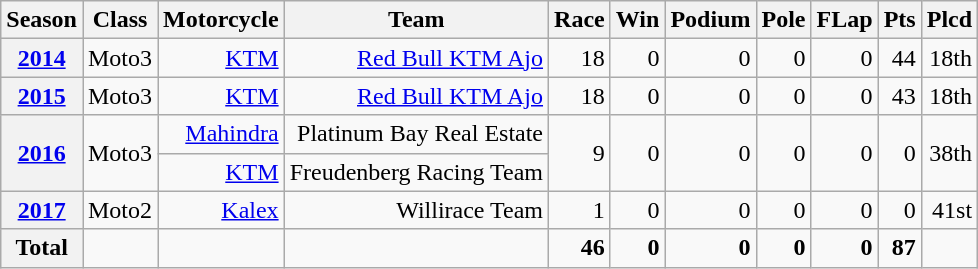<table class="wikitable" style=text-align:right>
<tr>
<th>Season</th>
<th>Class</th>
<th>Motorcycle</th>
<th>Team</th>
<th>Race</th>
<th>Win</th>
<th>Podium</th>
<th>Pole</th>
<th>FLap</th>
<th>Pts</th>
<th>Plcd</th>
</tr>
<tr>
<th><a href='#'>2014</a></th>
<td>Moto3</td>
<td><a href='#'>KTM</a></td>
<td><a href='#'>Red Bull KTM Ajo</a></td>
<td>18</td>
<td>0</td>
<td>0</td>
<td>0</td>
<td>0</td>
<td>44</td>
<td>18th</td>
</tr>
<tr>
<th><a href='#'>2015</a></th>
<td>Moto3</td>
<td><a href='#'>KTM</a></td>
<td><a href='#'>Red Bull KTM Ajo</a></td>
<td>18</td>
<td>0</td>
<td>0</td>
<td>0</td>
<td>0</td>
<td>43</td>
<td>18th</td>
</tr>
<tr>
<th rowspan=2><a href='#'>2016</a></th>
<td rowspan=2>Moto3</td>
<td><a href='#'>Mahindra</a></td>
<td>Platinum Bay Real Estate</td>
<td rowspan=2>9</td>
<td rowspan=2>0</td>
<td rowspan=2>0</td>
<td rowspan=2>0</td>
<td rowspan=2>0</td>
<td rowspan=2>0</td>
<td rowspan=2>38th</td>
</tr>
<tr>
<td><a href='#'>KTM</a></td>
<td>Freudenberg Racing Team</td>
</tr>
<tr>
<th><a href='#'>2017</a></th>
<td>Moto2</td>
<td><a href='#'>Kalex</a></td>
<td>Willirace Team</td>
<td>1</td>
<td>0</td>
<td>0</td>
<td>0</td>
<td>0</td>
<td>0</td>
<td>41st</td>
</tr>
<tr>
<th>Total</th>
<td></td>
<td></td>
<td></td>
<td><strong>46</strong></td>
<td><strong>0</strong></td>
<td><strong>0</strong></td>
<td><strong>0</strong></td>
<td><strong>0</strong></td>
<td><strong>87</strong></td>
<td></td>
</tr>
</table>
